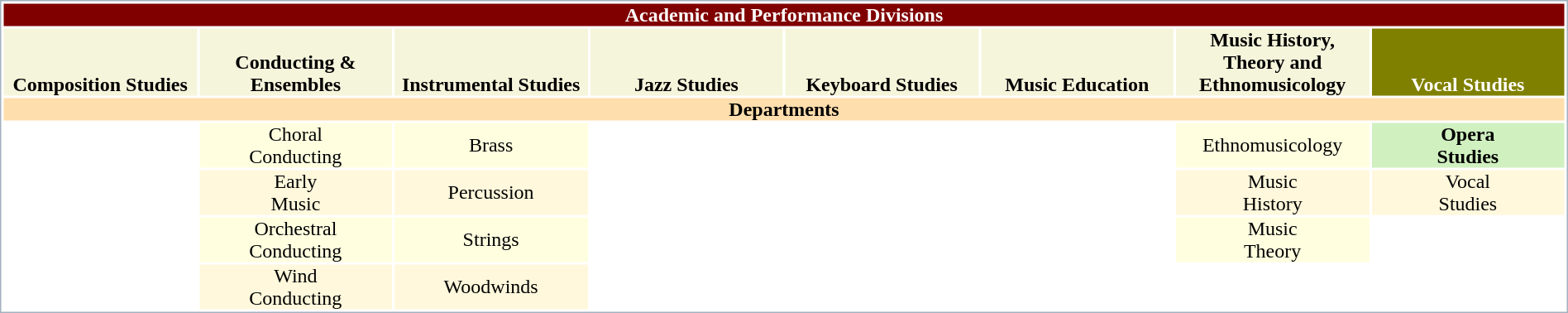<table width="100%" border="0" cellpadding="0" style="border:1px solid #A3B1BF; color: black; background-color: white;">
<tr valign="bottom" style="text-align:center">
<td colspan="8" style="color: white; background:#800000;"><strong>Academic and Performance Divisions</strong></td>
</tr>
<tr valign="bottom" style="text-align:center">
<td width="12.5%"; style="background-color:Beige"><strong>Composition Studies</strong></td>
<td width="12.5%"; style="background-color:Beige"><strong>Conducting & Ensembles</strong></td>
<td width="12.5%"; style="background-color:Beige"><strong>Instrumental Studies</strong></td>
<td width="12.5%"; style="background-color:Beige"><strong>Jazz Studies</strong></td>
<td width="12.5%"; style="background-color:Beige"><strong>Keyboard Studies</strong></td>
<td width="12.5%"; style="background-color:Beige"><strong>Music Education</strong></td>
<td width="12.5%"; style="background-color:Beige"><strong>Music History,<br>Theory and Ethnomusicology</strong></td>
<td width="12.5%"; style="color: white; background-color:#808000"><strong>Vocal Studies</strong></td>
</tr>
<tr valign="bottom" style="text-align:center">
<td colspan="8" style="background:#ffdead;"><strong>Departments</strong></td>
</tr>
<tr valign="center" style="text-align:center">
<td width="12.5%"; style="background-color:White"></td>
<td width="12.5%"; style="background-color:#FFFFE0">Choral<br>Conducting</td>
<td width="12.5%"; style="background-color:#FFFFE0">Brass</td>
<td width="12.5%"; style="background-color:"White"></td>
<td width="12.5%"; style="background-color:White"></td>
<td width="12.5%"; style="background-color:White"></td>
<td width="12.5%"; style="background-color:#FFFFE0">Ethnomusicology</td>
<td width="12.5%"; style="background-color:#d0f0c0"><strong>Opera<br>Studies</strong></td>
</tr>
<tr valign="center" style="text-align:center">
<td width="12.5%"; style="background-color:White"></td>
<td width="12.5%"; style="background-color:#FFF8DC">Early<br>Music</td>
<td width="12.5%"; style="background-color:#FFF8DC">Percussion</td>
<td width="12.5%"; style="background-color:White"></td>
<td width="12.5%"; style="background-color:White"></td>
<td width="12.5%"; style="background-color:White"></td>
<td width="12.5%"; style="background-color:#FFF8DC">Music<br>History</td>
<td width="12.5%"; style="background-color:#FFF8DC">Vocal<br>Studies</td>
</tr>
<tr valign="center" style="text-align:center">
<td width="12.5%"; style="background-color:White"></td>
<td width="12.5%"; style="background-color:#FFFFE0">Orchestral<br>Conducting</td>
<td width="12.5%"; style="background-color:#FFFFE0">Strings</td>
<td width="12.5%"; style="background-color:White"></td>
<td width="12.5%"; style="background-color:White"></td>
<td width="12.5%"; style="background-color:White"></td>
<td width="12.5%"; style="background-color:#FFFFE0">Music<br>Theory</td>
<td width="12.5%"; style="background-color:White"></td>
</tr>
<tr valign="center" style="text-align:center">
<td width="12.5%"; style="background-color:White"></td>
<td width="12.5%"; style="background-color:#FFF8DC">Wind<br>Conducting</td>
<td width="12.5%"; style="background-color:#FFF8DC">Woodwinds</td>
<td width="12.5%"; style="background-color:White"></td>
<td width="12.5%"; style="background-color:White"></td>
<td width="12.5%"; style="background-color:White"></td>
<td width="12.5%"; style="background-color:White"></td>
<td width="12.5%"; style="background-color:White"></td>
</tr>
</table>
